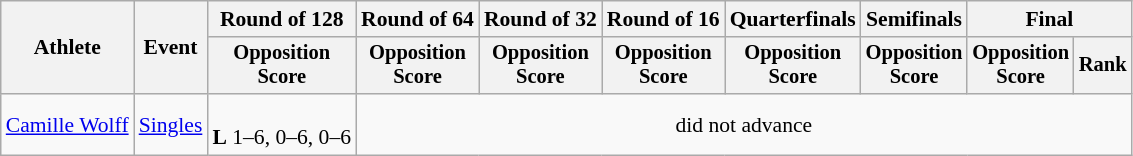<table class=wikitable style="font-size:90%">
<tr>
<th rowspan=2>Athlete</th>
<th rowspan=2>Event</th>
<th>Round of 128</th>
<th>Round of 64</th>
<th>Round of 32</th>
<th>Round of 16</th>
<th>Quarterfinals</th>
<th>Semifinals</th>
<th colspan=2>Final</th>
</tr>
<tr style="font-size:95%">
<th>Opposition<br>Score</th>
<th>Opposition<br>Score</th>
<th>Opposition<br>Score</th>
<th>Opposition<br>Score</th>
<th>Opposition<br>Score</th>
<th>Opposition<br>Score</th>
<th>Opposition<br>Score</th>
<th>Rank</th>
</tr>
<tr align=center>
<td align=left><a href='#'>Camille Wolff</a></td>
<td align=left><a href='#'>Singles</a></td>
<td><br> <strong>L</strong> 1–6, 0–6, 0–6</td>
<td colspan=7>did not advance</td>
</tr>
</table>
